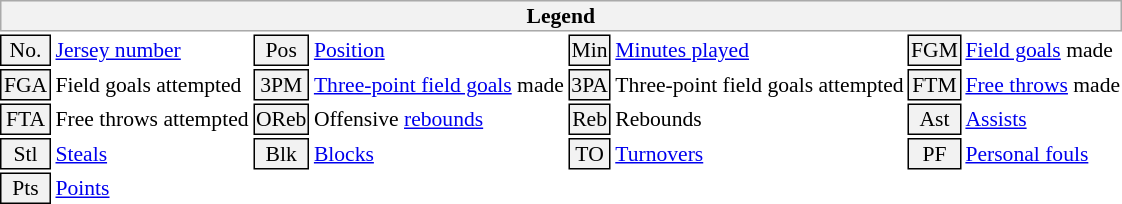<table class="toccolours" style="font-size:90%; white-space:nowrap">
<tr>
<th colspan="8" style="background:#f2f2f2; border:1px solid #aaa;">Legend</th>
</tr>
<tr>
<td style="width:30px; text-align:center; background:#f2f2f2; border:1px solid black;">No.</td>
<td style="width:125px;"><a href='#'>Jersey number</a></td>
<td style="text-align:center; background:#f2f2f2; border:1px solid black;">Pos</td>
<td style="width:125px;"><a href='#'>Position</a></td>
<td style="text-align:center; background:#f2f2f2; border:1px solid black;">Min</td>
<td style="width:125px;"><a href='#'>Minutes played</a></td>
<td style="text-align:center; background:#f2f2f2; border:1px solid black;">FGM</td>
<td><a href='#'>Field goals</a> made</td>
</tr>
<tr>
<td style="text-align:center; background:#f2f2f2; border:1px solid black;">FGA</td>
<td>Field goals attempted</td>
<td style="text-align:center; background:#f2f2f2; border:1px solid black;">3PM</td>
<td><a href='#'>Three-point field goals</a> made</td>
<td style="text-align:center; background:#f2f2f2; border:1px solid black;">3PA</td>
<td>Three-point field goals attempted</td>
<td style="text-align:center; background:#f2f2f2; border:1px solid black;">FTM</td>
<td><a href='#'>Free throws</a> made</td>
</tr>
<tr>
<td style="text-align:center; background:#f2f2f2; border:1px solid black;">FTA</td>
<td>Free throws attempted</td>
<td style="text-align:center; background:#f2f2f2; border:1px solid black;">OReb</td>
<td>Offensive <a href='#'>rebounds</a></td>
<td style="text-align:center; background:#f2f2f2; border:1px solid black;">Reb</td>
<td>Rebounds</td>
<td style="text-align:center; background:#f2f2f2; border:1px solid black;">Ast</td>
<td><a href='#'>Assists</a></td>
</tr>
<tr>
<td style="text-align:center; background:#f2f2f2; border:1px solid black;">Stl</td>
<td><a href='#'>Steals</a></td>
<td style="text-align:center; background:#f2f2f2; border:1px solid black;">Blk</td>
<td><a href='#'>Blocks</a></td>
<td style="text-align:center; background:#f2f2f2; border:1px solid black;">TO</td>
<td><a href='#'>Turnovers</a></td>
<td style="text-align:center; background:#f2f2f2; border:1px solid black;">PF</td>
<td><a href='#'>Personal fouls</a></td>
</tr>
<tr>
<td style="text-align:center; background:#f2f2f2; border:1px solid black;">Pts</td>
<td><a href='#'>Points</a></td>
</tr>
</table>
